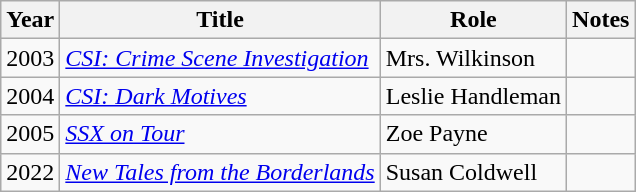<table class="wikitable sortable">
<tr>
<th>Year</th>
<th>Title</th>
<th>Role</th>
<th class="unsortable">Notes</th>
</tr>
<tr>
<td>2003</td>
<td><em><a href='#'>CSI: Crime Scene Investigation</a></em></td>
<td>Mrs. Wilkinson</td>
<td></td>
</tr>
<tr>
<td>2004</td>
<td><em><a href='#'>CSI: Dark Motives</a></em></td>
<td>Leslie Handleman</td>
<td></td>
</tr>
<tr>
<td>2005</td>
<td><em><a href='#'>SSX on Tour</a></em></td>
<td>Zoe Payne</td>
<td></td>
</tr>
<tr>
<td>2022</td>
<td><em><a href='#'>New Tales from the Borderlands</a></em></td>
<td>Susan Coldwell</td>
<td></td>
</tr>
</table>
